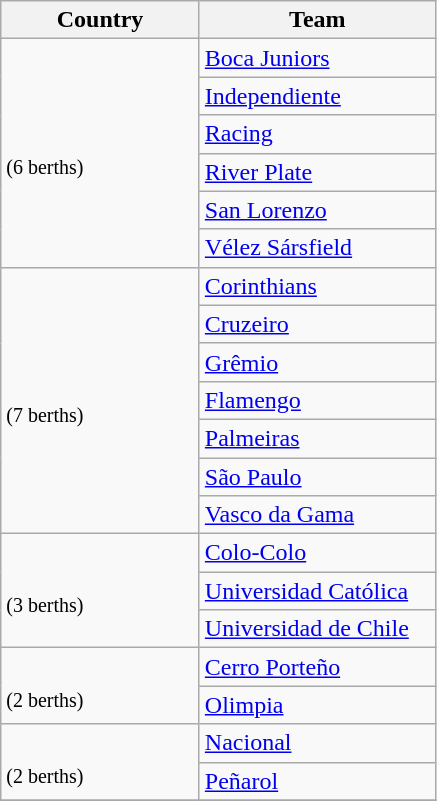<table class="wikitable">
<tr>
<th width=125>Country</th>
<th width=150>Team</th>
</tr>
<tr>
<td rowspan="6"><br><small>(6 berths)</small></td>
<td><a href='#'>Boca Juniors</a></td>
</tr>
<tr>
<td><a href='#'>Independiente</a></td>
</tr>
<tr>
<td><a href='#'>Racing</a></td>
</tr>
<tr>
<td><a href='#'>River Plate</a></td>
</tr>
<tr>
<td><a href='#'>San Lorenzo</a></td>
</tr>
<tr>
<td><a href='#'>Vélez Sársfield</a></td>
</tr>
<tr>
<td rowspan="7"><br><small>(7 berths)</small></td>
<td><a href='#'>Corinthians</a></td>
</tr>
<tr>
<td><a href='#'>Cruzeiro</a></td>
</tr>
<tr>
<td><a href='#'>Grêmio</a></td>
</tr>
<tr>
<td><a href='#'>Flamengo</a></td>
</tr>
<tr>
<td><a href='#'>Palmeiras</a></td>
</tr>
<tr>
<td><a href='#'>São Paulo</a></td>
</tr>
<tr>
<td><a href='#'>Vasco da Gama</a></td>
</tr>
<tr>
<td rowspan="3"><br><small>(3 berths)</small></td>
<td><a href='#'>Colo-Colo</a></td>
</tr>
<tr>
<td><a href='#'>Universidad Católica</a></td>
</tr>
<tr>
<td><a href='#'>Universidad de Chile</a></td>
</tr>
<tr>
<td rowspan="2"><br><small>(2 berths)</small></td>
<td><a href='#'>Cerro Porteño</a></td>
</tr>
<tr>
<td><a href='#'>Olimpia</a></td>
</tr>
<tr>
<td rowspan="2"><br><small>(2 berths)</small></td>
<td><a href='#'>Nacional</a></td>
</tr>
<tr>
<td><a href='#'>Peñarol</a></td>
</tr>
<tr>
</tr>
</table>
